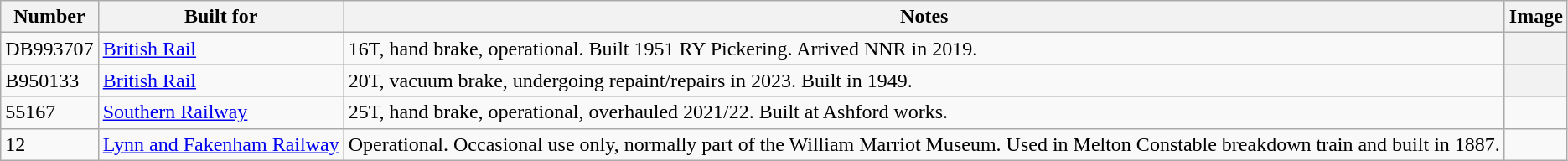<table class="wikitable">
<tr>
<th>Number</th>
<th>Built for</th>
<th>Notes</th>
<th>Image</th>
</tr>
<tr>
<td>DB993707</td>
<td><a href='#'>British Rail</a></td>
<td>16T, hand brake, operational. Built 1951 RY Pickering. Arrived NNR in 2019.</td>
<th></th>
</tr>
<tr>
<td>B950133</td>
<td><a href='#'>British Rail</a></td>
<td>20T, vacuum brake, undergoing repaint/repairs in 2023. Built in 1949.</td>
<th></th>
</tr>
<tr>
<td>55167</td>
<td><a href='#'>Southern Railway</a></td>
<td>25T, hand brake, operational, overhauled 2021/22. Built at Ashford works.</td>
<td></td>
</tr>
<tr>
<td>12</td>
<td><a href='#'>Lynn and Fakenham Railway</a></td>
<td>Operational. Occasional use only, normally part of the William Marriot Museum. Used in Melton Constable breakdown train and built in 1887.</td>
<td></td>
</tr>
</table>
